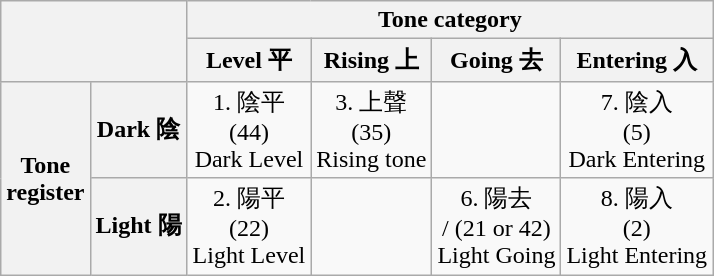<table class="wikitable" style="text-align:center;">
<tr>
<th colspan="2" && rowspan="2"></th>
<th colspan="4">Tone category</th>
</tr>
<tr>
<th>Level 平</th>
<th>Rising 上</th>
<th>Going 去</th>
<th>Entering 入</th>
</tr>
<tr>
<th rowspan="2">Tone<br>register</th>
<th>Dark 陰</th>
<td>1. 陰平<br> (44)<br>Dark Level</td>
<td>3. 上聲<br> (35)<br>Rising tone</td>
<td></td>
<td>7. 陰入<br> (5)<br>Dark Entering</td>
</tr>
<tr>
<th>Light 陽</th>
<td>2. 陽平<br> (22)<br>Light Level</td>
<td></td>
<td>6. 陽去<br>/ (21 or 42)<br>Light Going</td>
<td>8. 陽入<br> (2)<br>Light Entering</td>
</tr>
</table>
